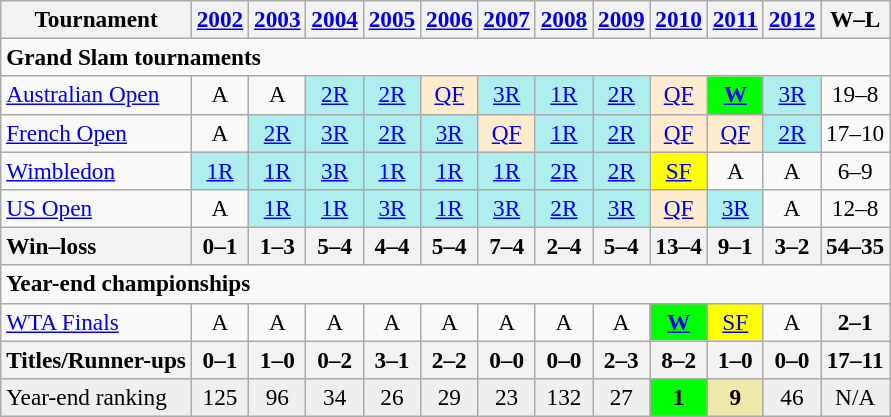<table class="wikitable" style="text-align:center;font-size:97%">
<tr>
<th>Tournament</th>
<th><a href='#'>2002</a></th>
<th><a href='#'>2003</a></th>
<th><a href='#'>2004</a></th>
<th><a href='#'>2005</a></th>
<th><a href='#'>2006</a></th>
<th><a href='#'>2007</a></th>
<th><a href='#'>2008</a></th>
<th><a href='#'>2009</a></th>
<th><a href='#'>2010</a></th>
<th><a href='#'>2011</a></th>
<th><a href='#'>2012</a></th>
<th>W–L</th>
</tr>
<tr>
<td colspan="16" align="left"><strong>Grand Slam tournaments</strong></td>
</tr>
<tr>
<td align="left"><a href='#'>Australian Open</a></td>
<td>A</td>
<td>A</td>
<td bgcolor="#afeeee"><a href='#'>2R</a></td>
<td bgcolor="#afeeee"><a href='#'>2R</a></td>
<td bgcolor="#ffebcd"><a href='#'>QF</a></td>
<td bgcolor="#afeeee"><a href='#'>3R</a></td>
<td bgcolor="#afeeee"><a href='#'>1R</a></td>
<td bgcolor="#afeeee"><a href='#'>2R</a></td>
<td bgcolor="#ffebcd"><a href='#'>QF</a></td>
<td bgcolor="lime"><a href='#'><strong>W</strong></a></td>
<td bgcolor="#afeeee"><a href='#'>3R</a></td>
<td>19–8</td>
</tr>
<tr>
<td align="left"><a href='#'>French Open</a></td>
<td>A</td>
<td bgcolor="#afeeee"><a href='#'>2R</a></td>
<td bgcolor="#afeeee"><a href='#'>3R</a></td>
<td bgcolor="#afeeee"><a href='#'>2R</a></td>
<td bgcolor="#afeeee"><a href='#'>3R</a></td>
<td bgcolor="#ffebcd"><a href='#'>QF</a></td>
<td bgcolor="#afeeee"><a href='#'>1R</a></td>
<td bgcolor="#afeeee"><a href='#'>2R</a></td>
<td bgcolor="#ffebcd"><a href='#'>QF</a></td>
<td bgcolor="#ffebcd"><a href='#'>QF</a></td>
<td bgcolor="#afeeee"><a href='#'>2R</a></td>
<td>17–10</td>
</tr>
<tr>
<td align="left"><a href='#'>Wimbledon</a></td>
<td bgcolor="#afeeee"><a href='#'>1R</a></td>
<td bgcolor="#afeeee"><a href='#'>1R</a></td>
<td bgcolor="#afeeee"><a href='#'>3R</a></td>
<td bgcolor="#afeeee"><a href='#'>1R</a></td>
<td bgcolor="#afeeee"><a href='#'>1R</a></td>
<td bgcolor="#afeeee"><a href='#'>1R</a></td>
<td bgcolor="#afeeee"><a href='#'>2R</a></td>
<td bgcolor="#afeeee"><a href='#'>2R</a></td>
<td bgcolor="yellow"><a href='#'>SF</a></td>
<td>A</td>
<td>A</td>
<td>6–9</td>
</tr>
<tr>
<td align="left"><a href='#'>US Open</a></td>
<td>A</td>
<td bgcolor="#afeeee"><a href='#'>1R</a></td>
<td bgcolor="#afeeee"><a href='#'>1R</a></td>
<td bgcolor="#afeeee"><a href='#'>3R</a></td>
<td bgcolor="#afeeee"><a href='#'>1R</a></td>
<td bgcolor="#afeeee"><a href='#'>3R</a></td>
<td bgcolor="#afeeee"><a href='#'>2R</a></td>
<td bgcolor="#afeeee"><a href='#'>3R</a></td>
<td bgcolor="#ffebcd"><a href='#'>QF</a></td>
<td bgcolor="#afeeee"><a href='#'>3R</a></td>
<td>A</td>
<td>12–8</td>
</tr>
<tr>
<th style="text-align:left">Win–loss</th>
<th>0–1</th>
<th>1–3</th>
<th>5–4</th>
<th>4–4</th>
<th>5–4</th>
<th>7–4</th>
<th>2–4</th>
<th>5–4</th>
<th>13–4</th>
<th>9–1</th>
<th>3–2</th>
<th>54–35</th>
</tr>
<tr>
<td colspan="19" align="left"><strong>Year-end championships</strong></td>
</tr>
<tr>
<td align="left"><a href='#'>WTA Finals</a></td>
<td>A</td>
<td>A</td>
<td>A</td>
<td>A</td>
<td>A</td>
<td>A</td>
<td>A</td>
<td>A</td>
<td bgcolor="lime"><a href='#'><strong>W</strong></a></td>
<td bgcolor="yellow"><a href='#'>SF</a></td>
<td>A</td>
<th>2–1</th>
</tr>
<tr>
<th style="text-align:left">Titles/Runner-ups</th>
<th>0–1</th>
<th>1–0</th>
<th>0–2</th>
<th>3–1</th>
<th>2–2</th>
<th>0–0</th>
<th>0–0</th>
<th>2–3</th>
<th>8–2</th>
<th>1–0</th>
<th>0–0</th>
<th>17–11</th>
</tr>
<tr bgcolor="#efefef">
<td align="left">Year-end ranking</td>
<td>125</td>
<td>96</td>
<td>34</td>
<td>26</td>
<td>29</td>
<td>23</td>
<td>132</td>
<td>27</td>
<td bgcolor="lime"><strong>1</strong></td>
<td bgcolor="#eee8AA"><strong>9</strong></td>
<td>46</td>
<td>N/A</td>
</tr>
</table>
